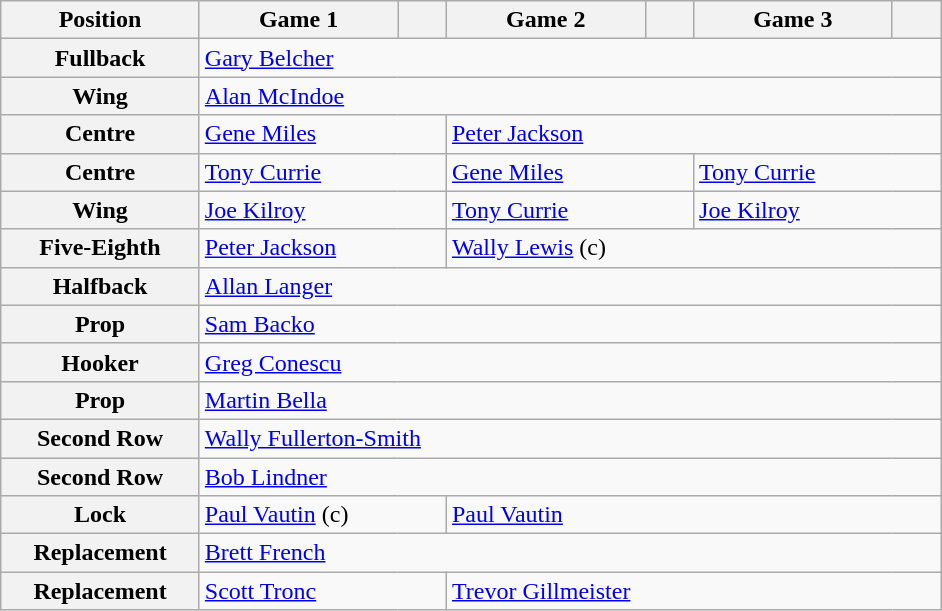<table class="wikitable">
<tr>
<th style="width:125px;">Position</th>
<th style="width:125px;">Game 1</th>
<th style="width:25px;"></th>
<th style="width:125px;">Game 2</th>
<th style="width:25px;"></th>
<th style="width:125px;">Game 3</th>
<th style="width:25px;"></th>
</tr>
<tr>
<th>Fullback</th>
<td colspan="6"> <a href='#'>Gary Belcher</a></td>
</tr>
<tr>
<th>Wing</th>
<td colspan="6"> <a href='#'>Alan McIndoe</a></td>
</tr>
<tr>
<th>Centre</th>
<td colspan="2"> <a href='#'>Gene Miles</a></td>
<td colspan="4"> <a href='#'>Peter Jackson</a></td>
</tr>
<tr>
<th>Centre</th>
<td colspan="2"> <a href='#'>Tony Currie</a></td>
<td colspan="2"> <a href='#'>Gene Miles</a></td>
<td colspan="2"> <a href='#'>Tony Currie</a></td>
</tr>
<tr>
<th>Wing</th>
<td colspan="2"> <a href='#'>Joe Kilroy</a></td>
<td colspan="2"> <a href='#'>Tony Currie</a></td>
<td colspan="2"> <a href='#'>Joe Kilroy</a></td>
</tr>
<tr>
<th>Five-Eighth</th>
<td colspan="2"> <a href='#'>Peter Jackson</a></td>
<td colspan="4"> <a href='#'>Wally Lewis</a> (c)</td>
</tr>
<tr>
<th>Halfback</th>
<td colspan="6"> <a href='#'>Allan Langer</a></td>
</tr>
<tr>
<th>Prop</th>
<td colspan="6"> <a href='#'>Sam Backo</a></td>
</tr>
<tr>
<th>Hooker</th>
<td colspan="6"> <a href='#'>Greg Conescu</a></td>
</tr>
<tr>
<th>Prop</th>
<td colspan="6"> <a href='#'>Martin Bella</a></td>
</tr>
<tr>
<th>Second Row</th>
<td colspan="6"> <a href='#'>Wally Fullerton-Smith</a></td>
</tr>
<tr>
<th>Second Row</th>
<td colspan="6"> <a href='#'>Bob Lindner</a></td>
</tr>
<tr>
<th>Lock</th>
<td colspan="2"> <a href='#'>Paul Vautin</a> (c)</td>
<td colspan="4"> <a href='#'>Paul Vautin</a></td>
</tr>
<tr>
<th>Replacement</th>
<td colspan="6"> <a href='#'>Brett French</a></td>
</tr>
<tr>
<th>Replacement</th>
<td colspan="2"> <a href='#'>Scott Tronc</a></td>
<td colspan="4"> <a href='#'>Trevor Gillmeister</a></td>
</tr>
</table>
